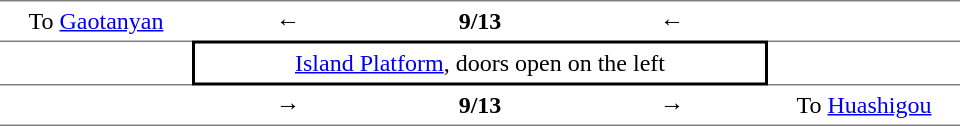<table table border=0 cellspacing=0 cellpadding=4>
<tr>
<td style="border-top:solid 1px gray;" width=120 valign=top align=center>To  <a href='#'>Gaotanyan</a></td>
<td style="border-top:solid 1px gray;" width=120 valign=top align=center>←</td>
<th style="border-top:solid 1px gray;" width=120 valign=top align=center><span>9/13</span></th>
<td style="border-top:solid 1px gray;" width=120 valign=top align=center>←</td>
<td style="border-top:solid 1px gray;" width=120 valign=top align=center></td>
</tr>
<tr>
<td style="border-top:solid 1px gray;border-bottom:solid 1px gray;" width=120 valign=top align=center></td>
<td style="border-top:solid 2px black;border-right:solid 2px black;border-left:solid 2px black;border-bottom:solid 2px black;" colspan=3 align=center><a href='#'>Island Platform</a>, doors open on the left</td>
<td style="border-top:solid 1px gray;border-bottom:solid 1px gray;" width=120 valign=top align=center></td>
<td></td>
</tr>
<tr>
<td style="border-bottom:solid 1px gray;" valign=top align=center></td>
<td style="border-bottom:solid 1px gray;" width=120 valign=top align=center>→</td>
<th style="border-bottom:solid 1px gray;" colspan=1 valign=top align=center><span>9/13</span></th>
<td style="border-bottom:solid 1px gray;" width=120 valign=top align=center>→</td>
<td style="border-bottom:solid 1px gray;"  valign=top align=center>To  <a href='#'>Huashigou</a></td>
</tr>
</table>
